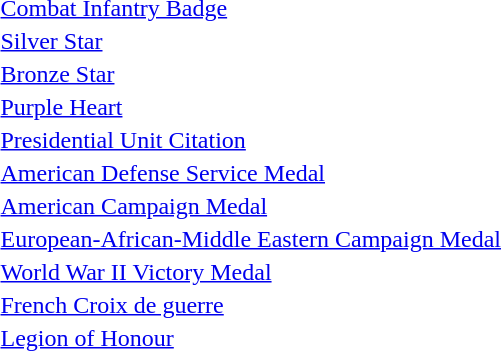<table>
<tr>
<td> <a href='#'>Combat Infantry Badge</a></td>
</tr>
<tr>
<td> <a href='#'>Silver Star</a></td>
</tr>
<tr>
<td> <a href='#'>Bronze Star</a></td>
</tr>
<tr>
<td> <a href='#'>Purple Heart</a></td>
</tr>
<tr>
<td> <a href='#'>Presidential Unit Citation</a></td>
</tr>
<tr>
<td> <a href='#'>American Defense Service Medal</a></td>
</tr>
<tr>
<td> <a href='#'>American Campaign Medal</a></td>
</tr>
<tr>
<td> <a href='#'>European-African-Middle Eastern Campaign Medal</a></td>
</tr>
<tr>
<td> <a href='#'>World War II Victory Medal</a></td>
</tr>
<tr>
<td> <a href='#'>French Croix de guerre</a></td>
</tr>
<tr>
<td> <a href='#'>Legion of Honour</a></td>
</tr>
</table>
